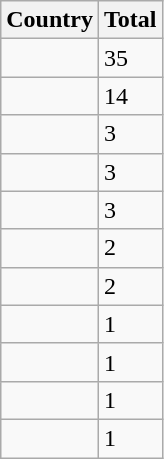<table class="wikitable sortable">
<tr>
<th>Country</th>
<th>Total</th>
</tr>
<tr>
<td></td>
<td>35</td>
</tr>
<tr>
<td></td>
<td>14</td>
</tr>
<tr>
<td></td>
<td>3</td>
</tr>
<tr>
<td></td>
<td>3</td>
</tr>
<tr>
<td></td>
<td>3</td>
</tr>
<tr>
<td></td>
<td>2</td>
</tr>
<tr>
<td></td>
<td>2</td>
</tr>
<tr>
<td></td>
<td>1</td>
</tr>
<tr>
<td></td>
<td>1</td>
</tr>
<tr>
<td></td>
<td>1</td>
</tr>
<tr>
<td></td>
<td>1</td>
</tr>
</table>
